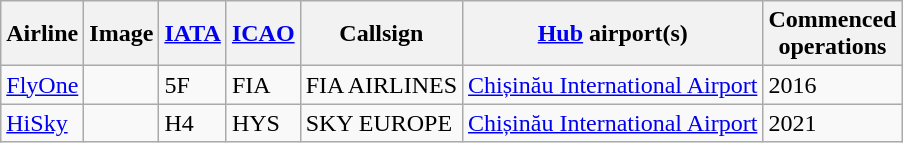<table class="wikitable sortable">
<tr valign="middle">
<th>Airline</th>
<th>Image</th>
<th><a href='#'>IATA</a></th>
<th><a href='#'>ICAO</a></th>
<th>Callsign</th>
<th><a href='#'>Hub</a> airport(s)</th>
<th>Commenced<br>operations</th>
</tr>
<tr>
<td><a href='#'>FlyOne</a></td>
<td></td>
<td>5F</td>
<td>FIA</td>
<td>FIA AIRLINES</td>
<td><a href='#'>Chișinău International Airport</a></td>
<td>2016</td>
</tr>
<tr>
<td><a href='#'>HiSky</a></td>
<td></td>
<td>H4</td>
<td>HYS</td>
<td>SKY EUROPE</td>
<td><a href='#'>Chișinău International Airport</a></td>
<td>2021</td>
</tr>
</table>
